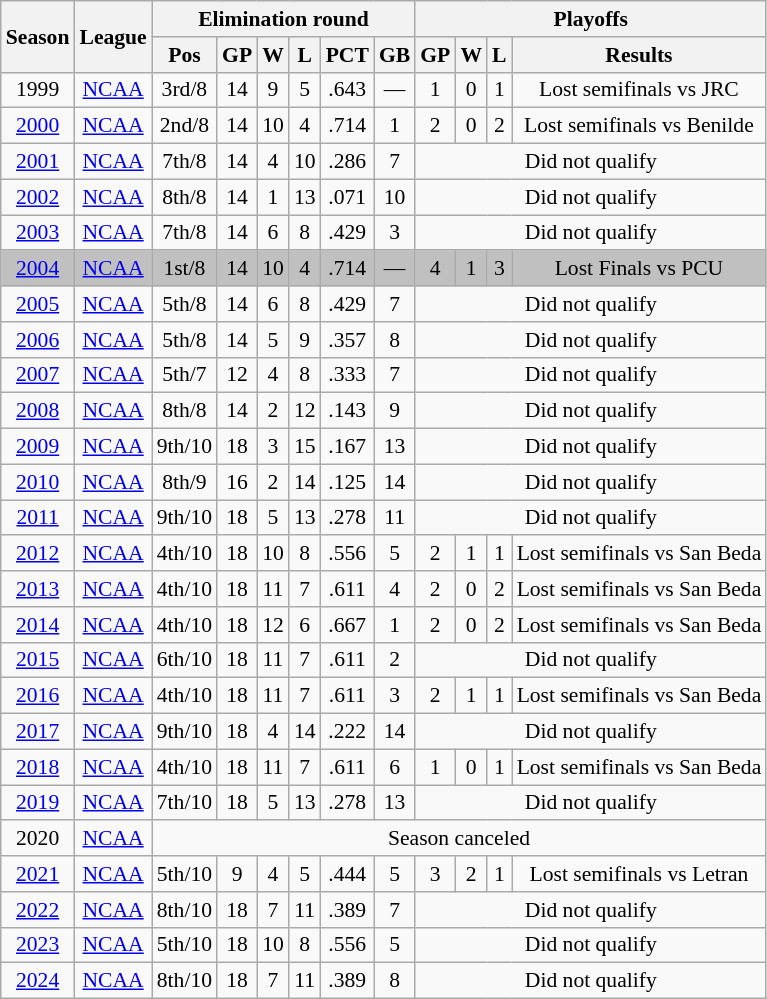<table class="wikitable" style="text-align:center; font-size:90%">
<tr>
<th rowspan="2">Season</th>
<th rowspan="2">League</th>
<th colspan="6">Elimination round</th>
<th colspan="4">Playoffs</th>
</tr>
<tr>
<th>Pos</th>
<th>GP</th>
<th>W</th>
<th>L</th>
<th>PCT</th>
<th>GB</th>
<th>GP</th>
<th>W</th>
<th>L</th>
<th>Results</th>
</tr>
<tr>
<td>1999</td>
<td><a href='#'>NCAA</a></td>
<td>3rd/8</td>
<td>14</td>
<td>9</td>
<td>5</td>
<td>.643</td>
<td>—</td>
<td>1</td>
<td>0</td>
<td>1</td>
<td>Lost semifinals vs JRC</td>
</tr>
<tr>
<td><a href='#'>2000</a></td>
<td><a href='#'>NCAA</a></td>
<td>2nd/8</td>
<td>14</td>
<td>10</td>
<td>4</td>
<td>.714</td>
<td>1</td>
<td>2</td>
<td>0</td>
<td>2</td>
<td>Lost semifinals vs Benilde</td>
</tr>
<tr>
<td><a href='#'>2001</a></td>
<td><a href='#'>NCAA</a></td>
<td>7th/8</td>
<td>14</td>
<td>4</td>
<td>10</td>
<td>.286</td>
<td>7</td>
<td colspan="4">Did not qualify</td>
</tr>
<tr>
<td><a href='#'>2002</a></td>
<td><a href='#'>NCAA</a></td>
<td>8th/8</td>
<td>14</td>
<td>1</td>
<td>13</td>
<td>.071</td>
<td>10</td>
<td colspan="4">Did not qualify</td>
</tr>
<tr>
<td><a href='#'>2003</a></td>
<td><a href='#'>NCAA</a></td>
<td>7th/8</td>
<td>14</td>
<td>6</td>
<td>8</td>
<td>.429</td>
<td>3</td>
<td colspan="4">Did not qualify</td>
</tr>
<tr bgcolor=silver>
<td><a href='#'>2004</a></td>
<td><a href='#'>NCAA</a></td>
<td>1st/8</td>
<td>14</td>
<td>10</td>
<td>4</td>
<td>.714</td>
<td>—</td>
<td>4</td>
<td>1</td>
<td>3</td>
<td>Lost Finals vs PCU</td>
</tr>
<tr>
<td><a href='#'>2005</a></td>
<td><a href='#'>NCAA</a></td>
<td>5th/8</td>
<td>14</td>
<td>6</td>
<td>8</td>
<td>.429</td>
<td>7</td>
<td colspan="4">Did not qualify</td>
</tr>
<tr>
<td><a href='#'>2006</a></td>
<td><a href='#'>NCAA</a></td>
<td>5th/8</td>
<td>14</td>
<td>5</td>
<td>9</td>
<td>.357</td>
<td>8</td>
<td colspan="4">Did not qualify</td>
</tr>
<tr>
<td><a href='#'>2007</a></td>
<td><a href='#'>NCAA</a></td>
<td>5th/7</td>
<td>12</td>
<td>4</td>
<td>8</td>
<td>.333</td>
<td>7</td>
<td colspan="4">Did not qualify</td>
</tr>
<tr>
<td><a href='#'>2008</a></td>
<td><a href='#'>NCAA</a></td>
<td>8th/8</td>
<td>14</td>
<td>2</td>
<td>12</td>
<td>.143</td>
<td>9</td>
<td colspan="4">Did not qualify</td>
</tr>
<tr>
<td><a href='#'>2009</a></td>
<td><a href='#'>NCAA</a></td>
<td>9th/10</td>
<td>18</td>
<td>3</td>
<td>15</td>
<td>.167</td>
<td>13</td>
<td colspan="4">Did not qualify</td>
</tr>
<tr>
<td><a href='#'>2010</a></td>
<td><a href='#'>NCAA</a></td>
<td>8th/9</td>
<td>16</td>
<td>2</td>
<td>14</td>
<td>.125</td>
<td>14</td>
<td colspan="4">Did not qualify</td>
</tr>
<tr>
<td><a href='#'>2011</a></td>
<td><a href='#'>NCAA</a></td>
<td>9th/10</td>
<td>18</td>
<td>5</td>
<td>13</td>
<td>.278</td>
<td>11</td>
<td colspan="4">Did not qualify</td>
</tr>
<tr>
<td><a href='#'>2012</a></td>
<td><a href='#'>NCAA</a></td>
<td>4th/10</td>
<td>18</td>
<td>10</td>
<td>8</td>
<td>.556</td>
<td>5</td>
<td>2</td>
<td>1</td>
<td>1</td>
<td>Lost semifinals vs San Beda</td>
</tr>
<tr>
<td><a href='#'>2013</a></td>
<td><a href='#'>NCAA</a></td>
<td>4th/10</td>
<td>18</td>
<td>11</td>
<td>7</td>
<td>.611</td>
<td>4</td>
<td>2</td>
<td>0</td>
<td>2</td>
<td>Lost semifinals vs San Beda</td>
</tr>
<tr>
<td><a href='#'>2014</a></td>
<td><a href='#'>NCAA</a></td>
<td>4th/10</td>
<td>18</td>
<td>12</td>
<td>6</td>
<td>.667</td>
<td>1</td>
<td>2</td>
<td>0</td>
<td>2</td>
<td>Lost semifinals vs San Beda</td>
</tr>
<tr>
<td><a href='#'>2015</a></td>
<td><a href='#'>NCAA</a></td>
<td>6th/10</td>
<td>18</td>
<td>11</td>
<td>7</td>
<td>.611</td>
<td>2</td>
<td colspan="4">Did not qualify</td>
</tr>
<tr>
<td><a href='#'>2016</a></td>
<td><a href='#'>NCAA</a></td>
<td>4th/10</td>
<td>18</td>
<td>11</td>
<td>7</td>
<td>.611</td>
<td>3</td>
<td>2</td>
<td>1</td>
<td>1</td>
<td>Lost semifinals vs San Beda</td>
</tr>
<tr>
<td><a href='#'>2017</a></td>
<td><a href='#'>NCAA</a></td>
<td>9th/10</td>
<td>18</td>
<td>4</td>
<td>14</td>
<td>.222</td>
<td>14</td>
<td colspan="4">Did not qualify</td>
</tr>
<tr>
<td><a href='#'>2018</a></td>
<td><a href='#'>NCAA</a></td>
<td>4th/10</td>
<td>18</td>
<td>11</td>
<td>7</td>
<td>.611</td>
<td>6</td>
<td>1</td>
<td>0</td>
<td>1</td>
<td>Lost semifinals vs San Beda</td>
</tr>
<tr>
<td><a href='#'>2019</a></td>
<td><a href='#'>NCAA</a></td>
<td>7th/10</td>
<td>18</td>
<td>5</td>
<td>13</td>
<td>.278</td>
<td>13</td>
<td colspan="4">Did not qualify</td>
</tr>
<tr>
<td>2020</td>
<td><a href='#'>NCAA</a></td>
<td colspan="10">Season canceled</td>
</tr>
<tr>
<td><a href='#'>2021</a></td>
<td><a href='#'>NCAA</a></td>
<td>5th/10</td>
<td>9</td>
<td>4</td>
<td>5</td>
<td>.444</td>
<td>5</td>
<td>3</td>
<td>2</td>
<td>1</td>
<td>Lost semifinals vs Letran</td>
</tr>
<tr>
<td><a href='#'>2022</a></td>
<td><a href='#'>NCAA</a></td>
<td>8th/10</td>
<td>18</td>
<td>7</td>
<td>11</td>
<td>.389</td>
<td>7</td>
<td colspan="4">Did not qualify</td>
</tr>
<tr>
<td><a href='#'>2023</a></td>
<td><a href='#'>NCAA</a></td>
<td>5th/10</td>
<td>18</td>
<td>10</td>
<td>8</td>
<td>.556</td>
<td>5</td>
<td colspan="4">Did not qualify</td>
</tr>
<tr>
<td><a href='#'>2024</a></td>
<td><a href='#'>NCAA</a></td>
<td>8th/10</td>
<td>18</td>
<td>7</td>
<td>11</td>
<td>.389</td>
<td>8</td>
<td colspan="4">Did not qualify</td>
</tr>
</table>
